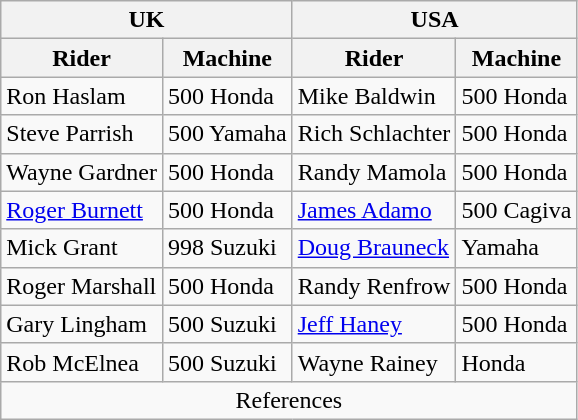<table class="wikitable">
<tr>
<th colspan=2>UK</th>
<th colspan=2>USA</th>
</tr>
<tr>
<th>Rider</th>
<th>Machine</th>
<th>Rider</th>
<th>Machine</th>
</tr>
<tr>
<td>Ron Haslam</td>
<td>500 Honda</td>
<td>Mike Baldwin</td>
<td>500 Honda</td>
</tr>
<tr>
<td>Steve Parrish</td>
<td>500 Yamaha</td>
<td>Rich Schlachter</td>
<td>500 Honda</td>
</tr>
<tr>
<td>Wayne Gardner </td>
<td>500 Honda</td>
<td>Randy Mamola</td>
<td>500 Honda</td>
</tr>
<tr>
<td><a href='#'>Roger Burnett</a></td>
<td>500 Honda</td>
<td><a href='#'>James Adamo</a></td>
<td>500 Cagiva</td>
</tr>
<tr>
<td>Mick Grant</td>
<td>998 Suzuki</td>
<td><a href='#'>Doug Brauneck</a></td>
<td>Yamaha</td>
</tr>
<tr>
<td>Roger Marshall</td>
<td>500 Honda</td>
<td>Randy Renfrow</td>
<td>500 Honda</td>
</tr>
<tr>
<td>Gary Lingham</td>
<td>500 Suzuki</td>
<td><a href='#'>Jeff Haney</a></td>
<td>500 Honda</td>
</tr>
<tr>
<td>Rob McElnea</td>
<td>500 Suzuki</td>
<td>Wayne Rainey</td>
<td>Honda</td>
</tr>
<tr>
<td colspan=4 align="center">References</td>
</tr>
</table>
